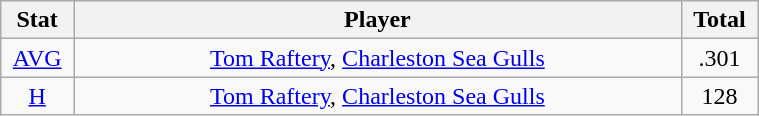<table class="wikitable" width="40%" style="text-align:center;">
<tr>
<th width="5%">Stat</th>
<th width="60%">Player</th>
<th width="5%">Total</th>
</tr>
<tr>
<td><a href='#'>AVG</a></td>
<td><a href='#'>Tom Raftery</a>, <a href='#'>Charleston Sea Gulls</a></td>
<td>.301</td>
</tr>
<tr>
<td><a href='#'>H</a></td>
<td><a href='#'>Tom Raftery</a>, <a href='#'>Charleston Sea Gulls</a></td>
<td>128</td>
</tr>
</table>
